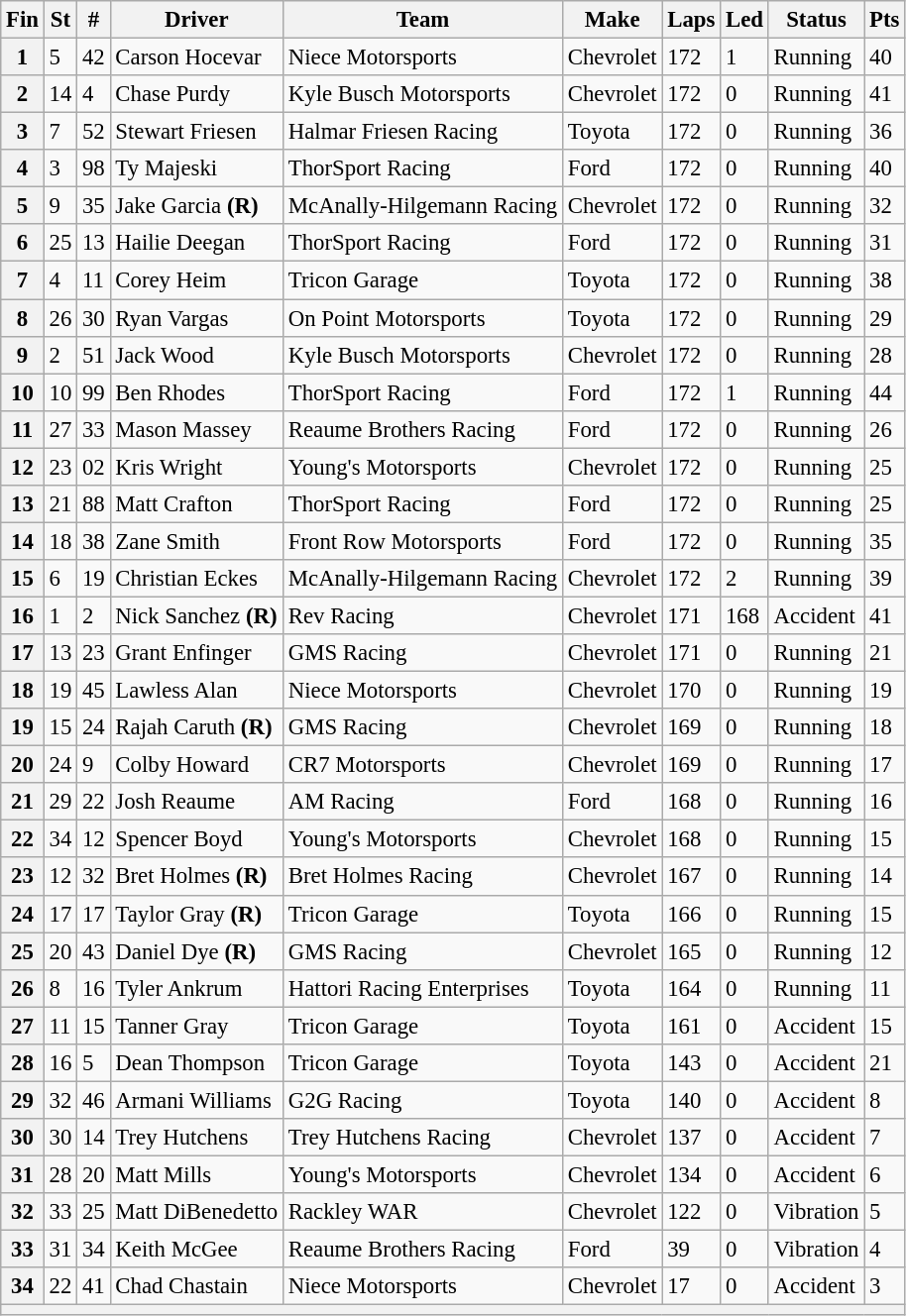<table class="wikitable" style="font-size:95%">
<tr>
<th>Fin</th>
<th>St</th>
<th>#</th>
<th>Driver</th>
<th>Team</th>
<th>Make</th>
<th>Laps</th>
<th>Led</th>
<th>Status</th>
<th>Pts</th>
</tr>
<tr>
<th>1</th>
<td>5</td>
<td>42</td>
<td>Carson Hocevar</td>
<td>Niece Motorsports</td>
<td>Chevrolet</td>
<td>172</td>
<td>1</td>
<td>Running</td>
<td>40</td>
</tr>
<tr>
<th>2</th>
<td>14</td>
<td>4</td>
<td>Chase Purdy</td>
<td>Kyle Busch Motorsports</td>
<td>Chevrolet</td>
<td>172</td>
<td>0</td>
<td>Running</td>
<td>41</td>
</tr>
<tr>
<th>3</th>
<td>7</td>
<td>52</td>
<td>Stewart Friesen</td>
<td>Halmar Friesen Racing</td>
<td>Toyota</td>
<td>172</td>
<td>0</td>
<td>Running</td>
<td>36</td>
</tr>
<tr>
<th>4</th>
<td>3</td>
<td>98</td>
<td>Ty Majeski</td>
<td>ThorSport Racing</td>
<td>Ford</td>
<td>172</td>
<td>0</td>
<td>Running</td>
<td>40</td>
</tr>
<tr>
<th>5</th>
<td>9</td>
<td>35</td>
<td>Jake Garcia <strong>(R)</strong></td>
<td>McAnally-Hilgemann Racing</td>
<td>Chevrolet</td>
<td>172</td>
<td>0</td>
<td>Running</td>
<td>32</td>
</tr>
<tr>
<th>6</th>
<td>25</td>
<td>13</td>
<td>Hailie Deegan</td>
<td>ThorSport Racing</td>
<td>Ford</td>
<td>172</td>
<td>0</td>
<td>Running</td>
<td>31</td>
</tr>
<tr>
<th>7</th>
<td>4</td>
<td>11</td>
<td>Corey Heim</td>
<td>Tricon Garage</td>
<td>Toyota</td>
<td>172</td>
<td>0</td>
<td>Running</td>
<td>38</td>
</tr>
<tr>
<th>8</th>
<td>26</td>
<td>30</td>
<td>Ryan Vargas</td>
<td>On Point Motorsports</td>
<td>Toyota</td>
<td>172</td>
<td>0</td>
<td>Running</td>
<td>29</td>
</tr>
<tr>
<th>9</th>
<td>2</td>
<td>51</td>
<td>Jack Wood</td>
<td>Kyle Busch Motorsports</td>
<td>Chevrolet</td>
<td>172</td>
<td>0</td>
<td>Running</td>
<td>28</td>
</tr>
<tr>
<th>10</th>
<td>10</td>
<td>99</td>
<td>Ben Rhodes</td>
<td>ThorSport Racing</td>
<td>Ford</td>
<td>172</td>
<td>1</td>
<td>Running</td>
<td>44</td>
</tr>
<tr>
<th>11</th>
<td>27</td>
<td>33</td>
<td>Mason Massey</td>
<td>Reaume Brothers Racing</td>
<td>Ford</td>
<td>172</td>
<td>0</td>
<td>Running</td>
<td>26</td>
</tr>
<tr>
<th>12</th>
<td>23</td>
<td>02</td>
<td>Kris Wright</td>
<td>Young's Motorsports</td>
<td>Chevrolet</td>
<td>172</td>
<td>0</td>
<td>Running</td>
<td>25</td>
</tr>
<tr>
<th>13</th>
<td>21</td>
<td>88</td>
<td>Matt Crafton</td>
<td>ThorSport Racing</td>
<td>Ford</td>
<td>172</td>
<td>0</td>
<td>Running</td>
<td>25</td>
</tr>
<tr>
<th>14</th>
<td>18</td>
<td>38</td>
<td>Zane Smith</td>
<td>Front Row Motorsports</td>
<td>Ford</td>
<td>172</td>
<td>0</td>
<td>Running</td>
<td>35</td>
</tr>
<tr>
<th>15</th>
<td>6</td>
<td>19</td>
<td>Christian Eckes</td>
<td>McAnally-Hilgemann Racing</td>
<td>Chevrolet</td>
<td>172</td>
<td>2</td>
<td>Running</td>
<td>39</td>
</tr>
<tr>
<th>16</th>
<td>1</td>
<td>2</td>
<td>Nick Sanchez <strong>(R)</strong></td>
<td>Rev Racing</td>
<td>Chevrolet</td>
<td>171</td>
<td>168</td>
<td>Accident</td>
<td>41</td>
</tr>
<tr>
<th>17</th>
<td>13</td>
<td>23</td>
<td>Grant Enfinger</td>
<td>GMS Racing</td>
<td>Chevrolet</td>
<td>171</td>
<td>0</td>
<td>Running</td>
<td>21</td>
</tr>
<tr>
<th>18</th>
<td>19</td>
<td>45</td>
<td>Lawless Alan</td>
<td>Niece Motorsports</td>
<td>Chevrolet</td>
<td>170</td>
<td>0</td>
<td>Running</td>
<td>19</td>
</tr>
<tr>
<th>19</th>
<td>15</td>
<td>24</td>
<td>Rajah Caruth <strong>(R)</strong></td>
<td>GMS Racing</td>
<td>Chevrolet</td>
<td>169</td>
<td>0</td>
<td>Running</td>
<td>18</td>
</tr>
<tr>
<th>20</th>
<td>24</td>
<td>9</td>
<td>Colby Howard</td>
<td>CR7 Motorsports</td>
<td>Chevrolet</td>
<td>169</td>
<td>0</td>
<td>Running</td>
<td>17</td>
</tr>
<tr>
<th>21</th>
<td>29</td>
<td>22</td>
<td>Josh Reaume</td>
<td>AM Racing</td>
<td>Ford</td>
<td>168</td>
<td>0</td>
<td>Running</td>
<td>16</td>
</tr>
<tr>
<th>22</th>
<td>34</td>
<td>12</td>
<td>Spencer Boyd</td>
<td>Young's Motorsports</td>
<td>Chevrolet</td>
<td>168</td>
<td>0</td>
<td>Running</td>
<td>15</td>
</tr>
<tr>
<th>23</th>
<td>12</td>
<td>32</td>
<td>Bret Holmes <strong>(R)</strong></td>
<td>Bret Holmes Racing</td>
<td>Chevrolet</td>
<td>167</td>
<td>0</td>
<td>Running</td>
<td>14</td>
</tr>
<tr>
<th>24</th>
<td>17</td>
<td>17</td>
<td>Taylor Gray <strong>(R)</strong></td>
<td>Tricon Garage</td>
<td>Toyota</td>
<td>166</td>
<td>0</td>
<td>Running</td>
<td>15</td>
</tr>
<tr>
<th>25</th>
<td>20</td>
<td>43</td>
<td>Daniel Dye <strong>(R)</strong></td>
<td>GMS Racing</td>
<td>Chevrolet</td>
<td>165</td>
<td>0</td>
<td>Running</td>
<td>12</td>
</tr>
<tr>
<th>26</th>
<td>8</td>
<td>16</td>
<td>Tyler Ankrum</td>
<td>Hattori Racing Enterprises</td>
<td>Toyota</td>
<td>164</td>
<td>0</td>
<td>Running</td>
<td>11</td>
</tr>
<tr>
<th>27</th>
<td>11</td>
<td>15</td>
<td>Tanner Gray</td>
<td>Tricon Garage</td>
<td>Toyota</td>
<td>161</td>
<td>0</td>
<td>Accident</td>
<td>15</td>
</tr>
<tr>
<th>28</th>
<td>16</td>
<td>5</td>
<td>Dean Thompson</td>
<td>Tricon Garage</td>
<td>Toyota</td>
<td>143</td>
<td>0</td>
<td>Accident</td>
<td>21</td>
</tr>
<tr>
<th>29</th>
<td>32</td>
<td>46</td>
<td>Armani Williams</td>
<td>G2G Racing</td>
<td>Toyota</td>
<td>140</td>
<td>0</td>
<td>Accident</td>
<td>8</td>
</tr>
<tr>
<th>30</th>
<td>30</td>
<td>14</td>
<td>Trey Hutchens</td>
<td>Trey Hutchens Racing</td>
<td>Chevrolet</td>
<td>137</td>
<td>0</td>
<td>Accident</td>
<td>7</td>
</tr>
<tr>
<th>31</th>
<td>28</td>
<td>20</td>
<td>Matt Mills</td>
<td>Young's Motorsports</td>
<td>Chevrolet</td>
<td>134</td>
<td>0</td>
<td>Accident</td>
<td>6</td>
</tr>
<tr>
<th>32</th>
<td>33</td>
<td>25</td>
<td>Matt DiBenedetto</td>
<td>Rackley WAR</td>
<td>Chevrolet</td>
<td>122</td>
<td>0</td>
<td>Vibration</td>
<td>5</td>
</tr>
<tr>
<th>33</th>
<td>31</td>
<td>34</td>
<td>Keith McGee</td>
<td>Reaume Brothers Racing</td>
<td>Ford</td>
<td>39</td>
<td>0</td>
<td>Vibration</td>
<td>4</td>
</tr>
<tr>
<th>34</th>
<td>22</td>
<td>41</td>
<td>Chad Chastain</td>
<td>Niece Motorsports</td>
<td>Chevrolet</td>
<td>17</td>
<td>0</td>
<td>Accident</td>
<td>3</td>
</tr>
<tr>
<th colspan="10"></th>
</tr>
</table>
